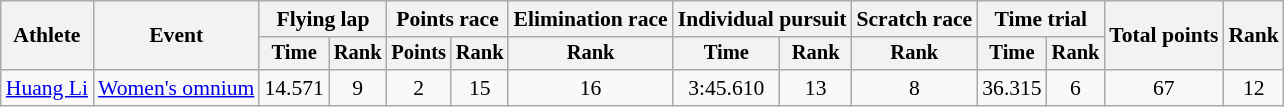<table class="wikitable" style="font-size:90%">
<tr>
<th rowspan=2>Athlete</th>
<th rowspan=2>Event</th>
<th colspan=2>Flying lap</th>
<th colspan=2>Points race</th>
<th>Elimination race</th>
<th colspan=2>Individual pursuit</th>
<th>Scratch race</th>
<th colspan=2>Time trial</th>
<th rowspan=2>Total points</th>
<th rowspan=2>Rank</th>
</tr>
<tr style="font-size:95%">
<th>Time</th>
<th>Rank</th>
<th>Points</th>
<th>Rank</th>
<th>Rank</th>
<th>Time</th>
<th>Rank</th>
<th>Rank</th>
<th>Time</th>
<th>Rank</th>
</tr>
<tr align=center>
<td align=left><a href='#'>Huang Li</a></td>
<td align=left><a href='#'>Women's omnium</a></td>
<td>14.571</td>
<td>9</td>
<td>2</td>
<td>15</td>
<td>16</td>
<td>3:45.610</td>
<td>13</td>
<td>8</td>
<td>36.315</td>
<td>6</td>
<td>67</td>
<td>12</td>
</tr>
</table>
